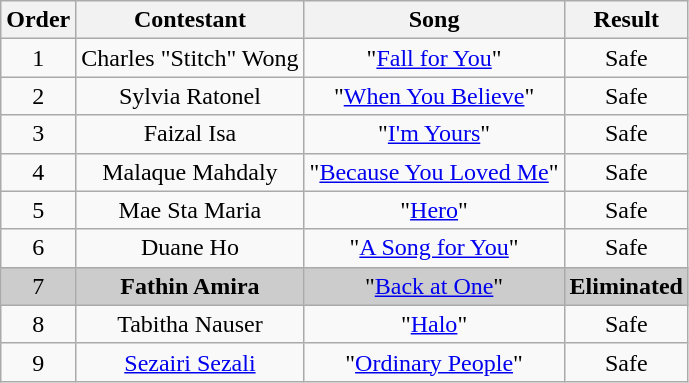<table class="wikitable plainrowheaders" style="text-align:center;">
<tr>
<th scope="col">Order</th>
<th scope="col">Contestant</th>
<th scope="col">Song</th>
<th scope="col">Result</th>
</tr>
<tr>
<td>1</td>
<td>Charles "Stitch" Wong</td>
<td>"<a href='#'>Fall for You</a>"</td>
<td>Safe</td>
</tr>
<tr>
<td>2</td>
<td>Sylvia Ratonel</td>
<td>"<a href='#'>When You Believe</a>"</td>
<td>Safe</td>
</tr>
<tr>
<td>3</td>
<td>Faizal Isa</td>
<td>"<a href='#'>I'm Yours</a>"</td>
<td>Safe</td>
</tr>
<tr>
<td>4</td>
<td>Malaque Mahdaly</td>
<td>"<a href='#'>Because You Loved Me</a>"</td>
<td>Safe</td>
</tr>
<tr>
<td>5</td>
<td>Mae Sta Maria</td>
<td>"<a href='#'>Hero</a>"</td>
<td>Safe</td>
</tr>
<tr>
<td>6</td>
<td>Duane Ho</td>
<td>"<a href='#'>A Song for You</a>"</td>
<td>Safe</td>
</tr>
<tr style="background:#ccc;">
<td>7</td>
<td><strong>Fathin Amira</strong></td>
<td>"<a href='#'>Back at One</a>"</td>
<td><strong>Eliminated</strong></td>
</tr>
<tr>
<td>8</td>
<td>Tabitha Nauser</td>
<td>"<a href='#'>Halo</a>"</td>
<td>Safe</td>
</tr>
<tr>
<td>9</td>
<td><a href='#'>Sezairi Sezali</a></td>
<td>"<a href='#'>Ordinary People</a>"</td>
<td>Safe</td>
</tr>
</table>
